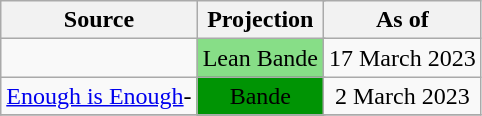<table class="wikitable" style="text-align:center">
<tr>
<th>Source</th>
<th colspan=2>Projection</th>
<th>As of</th>
</tr>
<tr>
<td align="left"></td>
<td colspan=2 bgcolor=#87de87>Lean Bande</td>
<td>17 March 2023</td>
</tr>
<tr>
<td align="left"><a href='#'>Enough is Enough</a>-<br></td>
<td colspan=2 bgcolor=#009404>Bande</td>
<td>2 March 2023</td>
</tr>
<tr>
</tr>
</table>
